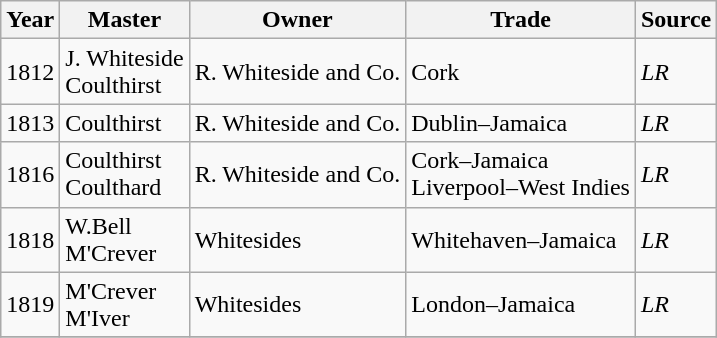<table class=" wikitable">
<tr>
<th>Year</th>
<th>Master</th>
<th>Owner</th>
<th>Trade</th>
<th>Source</th>
</tr>
<tr>
<td>1812</td>
<td>J. Whiteside<br>Coulthirst</td>
<td>R. Whiteside and Co.</td>
<td>Cork</td>
<td><em>LR</em></td>
</tr>
<tr>
<td>1813</td>
<td>Coulthirst</td>
<td>R. Whiteside and Co.</td>
<td>Dublin–Jamaica</td>
<td><em>LR</em></td>
</tr>
<tr>
<td>1816</td>
<td>Coulthirst<br>Coulthard</td>
<td>R. Whiteside and Co.</td>
<td>Cork–Jamaica<br>Liverpool–West Indies</td>
<td><em>LR</em></td>
</tr>
<tr>
<td>1818</td>
<td>W.Bell<br>M'Crever</td>
<td>Whitesides</td>
<td>Whitehaven–Jamaica</td>
<td><em>LR</em></td>
</tr>
<tr>
<td>1819</td>
<td>M'Crever<br>M'Iver</td>
<td>Whitesides</td>
<td>London–Jamaica</td>
<td><em>LR</em></td>
</tr>
<tr>
</tr>
</table>
